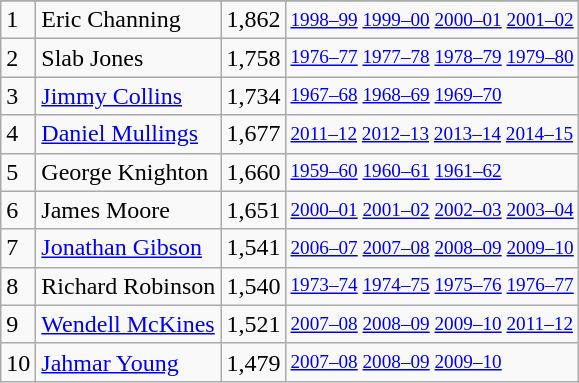<table class="wikitable">
<tr>
</tr>
<tr>
<td>1</td>
<td>Eric Channing</td>
<td>1,862</td>
<td style="font-size:80%;"><a href='#'>1998–99</a> <a href='#'>1999–00</a> <a href='#'>2000–01</a> <a href='#'>2001–02</a></td>
</tr>
<tr>
<td>2</td>
<td>Slab Jones</td>
<td>1,758</td>
<td style="font-size:80%;"><a href='#'>1976–77</a> <a href='#'>1977–78</a> <a href='#'>1978–79</a> <a href='#'>1979–80</a></td>
</tr>
<tr>
<td>3</td>
<td><a href='#'>Jimmy Collins</a></td>
<td>1,734</td>
<td style="font-size:80%;"><a href='#'>1967–68</a> <a href='#'>1968–69</a> <a href='#'>1969–70</a></td>
</tr>
<tr>
<td>4</td>
<td><a href='#'>Daniel Mullings</a></td>
<td>1,677</td>
<td style="font-size:80%;"><a href='#'>2011–12</a> <a href='#'>2012–13</a> <a href='#'>2013–14</a> <a href='#'>2014–15</a></td>
</tr>
<tr>
<td>5</td>
<td>George Knighton</td>
<td>1,660</td>
<td style="font-size:80%;"><a href='#'>1959–60</a> <a href='#'>1960–61</a> <a href='#'>1961–62</a></td>
</tr>
<tr>
<td>6</td>
<td>James Moore</td>
<td>1,651</td>
<td style="font-size:80%;"><a href='#'>2000–01</a> <a href='#'>2001–02</a> <a href='#'>2002–03</a> <a href='#'>2003–04</a></td>
</tr>
<tr>
<td>7</td>
<td><a href='#'>Jonathan Gibson</a></td>
<td>1,541</td>
<td style="font-size:80%;"><a href='#'>2006–07</a> <a href='#'>2007–08</a> <a href='#'>2008–09</a> <a href='#'>2009–10</a></td>
</tr>
<tr>
<td>8</td>
<td>Richard Robinson</td>
<td>1,540</td>
<td style="font-size:80%;"><a href='#'>1973–74</a> <a href='#'>1974–75</a> <a href='#'>1975–76</a> <a href='#'>1976–77</a></td>
</tr>
<tr>
<td>9</td>
<td><a href='#'>Wendell McKines</a></td>
<td>1,521</td>
<td style="font-size:80%;"><a href='#'>2007–08</a> <a href='#'>2008–09</a> <a href='#'>2009–10</a> <a href='#'>2011–12</a></td>
</tr>
<tr>
<td>10</td>
<td><a href='#'>Jahmar Young</a></td>
<td>1,479</td>
<td style="font-size:80%;"><a href='#'>2007–08</a> <a href='#'>2008–09</a> <a href='#'>2009–10</a></td>
</tr>
</table>
